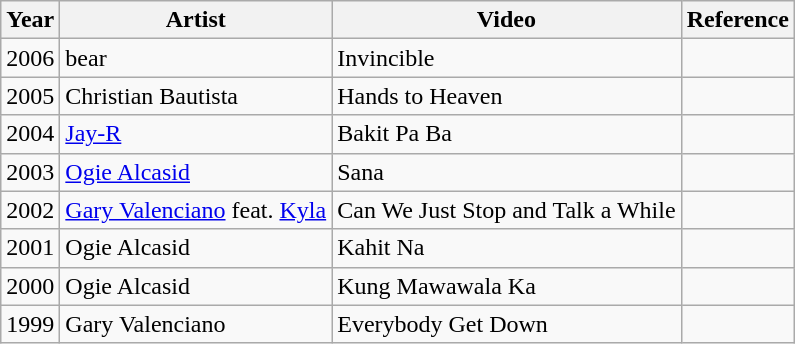<table class="wikitable">
<tr>
<th>Year</th>
<th>Artist</th>
<th>Video</th>
<th>Reference</th>
</tr>
<tr>
<td>2006</td>
<td>bear</td>
<td>Invincible</td>
<td></td>
</tr>
<tr>
<td>2005</td>
<td>Christian Bautista</td>
<td>Hands to Heaven</td>
<td></td>
</tr>
<tr>
<td>2004</td>
<td><a href='#'>Jay-R</a></td>
<td>Bakit Pa Ba</td>
<td></td>
</tr>
<tr>
<td>2003</td>
<td><a href='#'>Ogie Alcasid</a></td>
<td>Sana</td>
<td></td>
</tr>
<tr>
<td>2002</td>
<td><a href='#'>Gary Valenciano</a> feat. <a href='#'>Kyla</a></td>
<td>Can We Just Stop and Talk a While</td>
<td></td>
</tr>
<tr>
<td>2001</td>
<td>Ogie Alcasid</td>
<td>Kahit Na</td>
<td></td>
</tr>
<tr>
<td>2000</td>
<td>Ogie Alcasid</td>
<td>Kung Mawawala Ka</td>
<td></td>
</tr>
<tr>
<td>1999</td>
<td>Gary Valenciano</td>
<td>Everybody Get Down</td>
<td></td>
</tr>
</table>
